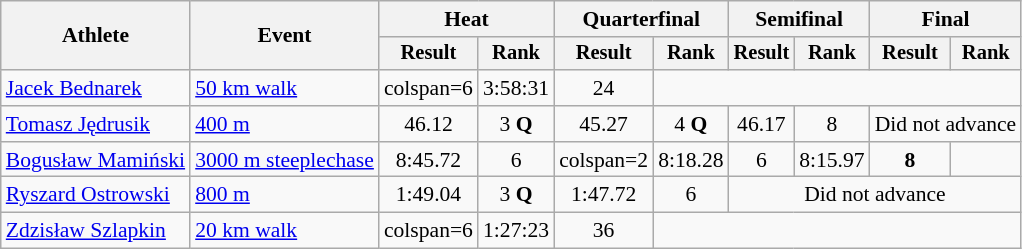<table class="wikitable" style="font-size:90%">
<tr>
<th rowspan="2">Athlete</th>
<th rowspan="2">Event</th>
<th colspan="2">Heat</th>
<th colspan="2">Quarterfinal</th>
<th colspan="2">Semifinal</th>
<th colspan="2">Final</th>
</tr>
<tr style="font-size:95%">
<th>Result</th>
<th>Rank</th>
<th>Result</th>
<th>Rank</th>
<th>Result</th>
<th>Rank</th>
<th>Result</th>
<th>Rank</th>
</tr>
<tr align=center>
<td align=left><a href='#'>Jacek Bednarek</a></td>
<td align=left><a href='#'>50 km walk</a></td>
<td>colspan=6 </td>
<td>3:58:31</td>
<td>24</td>
</tr>
<tr align=center>
<td align=left><a href='#'>Tomasz Jędrusik</a></td>
<td align=left><a href='#'>400 m</a></td>
<td>46.12</td>
<td>3 <strong>Q</strong></td>
<td>45.27</td>
<td>4 <strong>Q</strong></td>
<td>46.17</td>
<td>8</td>
<td colspan=2>Did not advance</td>
</tr>
<tr align=center>
<td align=left><a href='#'>Bogusław Mamiński</a></td>
<td align=left><a href='#'>3000 m steeplechase</a></td>
<td>8:45.72</td>
<td>6</td>
<td>colspan=2 </td>
<td>8:18.28</td>
<td>6</td>
<td>8:15.97</td>
<td><strong>8</strong></td>
</tr>
<tr align=center>
<td align=left><a href='#'>Ryszard Ostrowski</a></td>
<td align=left><a href='#'>800 m</a></td>
<td>1:49.04</td>
<td>3 <strong>Q</strong></td>
<td>1:47.72</td>
<td>6</td>
<td colspan=4>Did not advance</td>
</tr>
<tr align=center>
<td align=left><a href='#'>Zdzisław Szlapkin</a></td>
<td align=left><a href='#'>20 km walk</a></td>
<td>colspan=6 </td>
<td>1:27:23</td>
<td>36</td>
</tr>
</table>
